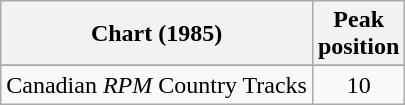<table class="wikitable sortable">
<tr>
<th align="left">Chart (1985)</th>
<th align="center">Peak<br>position</th>
</tr>
<tr>
</tr>
<tr>
<td align="left">Canadian <em>RPM</em> Country Tracks</td>
<td align="center">10</td>
</tr>
</table>
